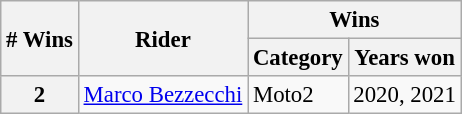<table class="wikitable" style="font-size: 95%;">
<tr>
<th rowspan=2># Wins</th>
<th rowspan=2>Rider</th>
<th colspan=2>Wins</th>
</tr>
<tr>
<th>Category</th>
<th>Years won</th>
</tr>
<tr>
<th>2</th>
<td> <a href='#'>Marco Bezzecchi</a></td>
<td>Moto2</td>
<td>2020, 2021</td>
</tr>
</table>
